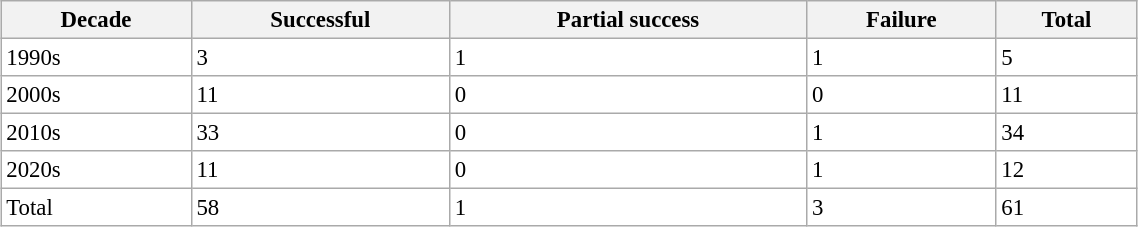<table class="wikitable" style="margin: 1em auto 1em auto;background:#fff; font-size:95%;width:60%">
<tr>
<th>Decade</th>
<th>Successful</th>
<th>Partial success</th>
<th>Failure</th>
<th>Total</th>
</tr>
<tr>
<td>1990s</td>
<td>3</td>
<td>1</td>
<td>1</td>
<td>5</td>
</tr>
<tr>
<td>2000s</td>
<td>11</td>
<td>0</td>
<td>0</td>
<td>11</td>
</tr>
<tr>
<td>2010s</td>
<td>33</td>
<td>0</td>
<td>1</td>
<td>34</td>
</tr>
<tr>
<td>2020s</td>
<td>11</td>
<td>0</td>
<td>1</td>
<td>12</td>
</tr>
<tr>
<td>Total</td>
<td>58</td>
<td>1</td>
<td>3</td>
<td>61</td>
</tr>
</table>
